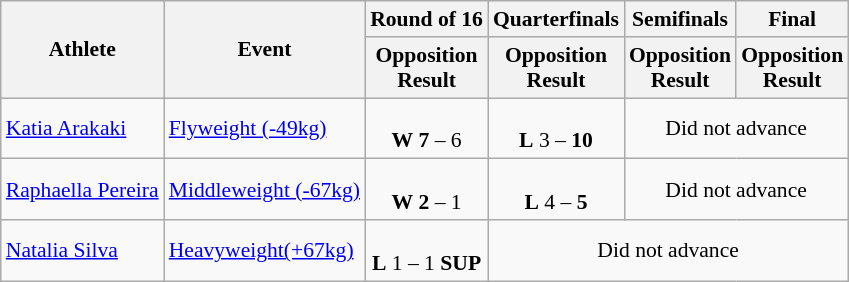<table class="wikitable" style="font-size:90%">
<tr>
<th rowspan=2>Athlete</th>
<th rowspan=2>Event</th>
<th>Round of 16</th>
<th>Quarterfinals</th>
<th>Semifinals</th>
<th>Final</th>
</tr>
<tr>
<th>Opposition<br>Result</th>
<th>Opposition<br>Result</th>
<th>Opposition<br>Result</th>
<th>Opposition<br>Result</th>
</tr>
<tr>
<td><a href='#'>Katia Arakaki</a></td>
<td><a href='#'>Flyweight (-49kg)</a></td>
<td align=center><br><strong>W</strong> <strong>7</strong> – 6</td>
<td align=center> <br><strong>L</strong> 3 – <strong>10</strong></td>
<td align="center" colspan="7">Did not advance</td>
</tr>
<tr>
<td><a href='#'>Raphaella Pereira</a></td>
<td><a href='#'>Middleweight (-67kg)</a></td>
<td align=center><br><strong>W</strong> <strong>2</strong> – 1</td>
<td align=center> <br><strong>L</strong> 4 – <strong>5</strong></td>
<td align="center" colspan="7">Did not advance</td>
</tr>
<tr>
<td><a href='#'>Natalia Silva</a></td>
<td><a href='#'>Heavyweight(+67kg)</a></td>
<td align=center> <br><strong>L</strong> 1 – 1 <strong>SUP</strong></td>
<td align="center" colspan="7">Did not advance</td>
</tr>
</table>
